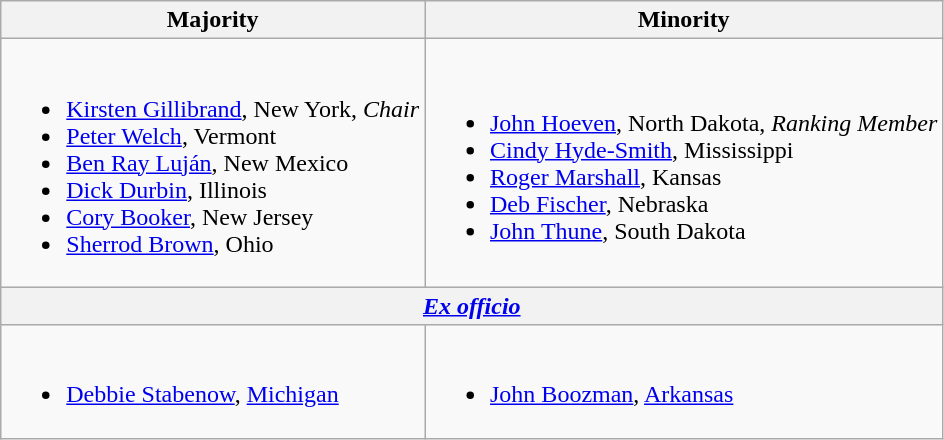<table class=wikitable>
<tr>
<th>Majority</th>
<th>Minority</th>
</tr>
<tr>
<td><br><ul><li><a href='#'>Kirsten Gillibrand</a>, New York, <em>Chair</em></li><li><a href='#'>Peter Welch</a>, Vermont</li><li><a href='#'>Ben Ray Luján</a>, New Mexico</li><li><a href='#'>Dick Durbin</a>, Illinois</li><li><a href='#'>Cory Booker</a>, New Jersey</li><li><a href='#'>Sherrod Brown</a>, Ohio</li></ul></td>
<td><br><ul><li><a href='#'>John Hoeven</a>, North Dakota, <em>Ranking Member</em></li><li><a href='#'>Cindy Hyde-Smith</a>, Mississippi</li><li><a href='#'>Roger Marshall</a>, Kansas</li><li><a href='#'>Deb Fischer</a>, Nebraska</li><li><a href='#'>John Thune</a>, South Dakota</li></ul></td>
</tr>
<tr>
<th colspan=2><em><a href='#'>Ex officio</a></em></th>
</tr>
<tr>
<td><br><ul><li><a href='#'>Debbie Stabenow</a>, <a href='#'>Michigan</a></li></ul></td>
<td><br><ul><li><a href='#'>John Boozman</a>, <a href='#'>Arkansas</a></li></ul></td>
</tr>
</table>
